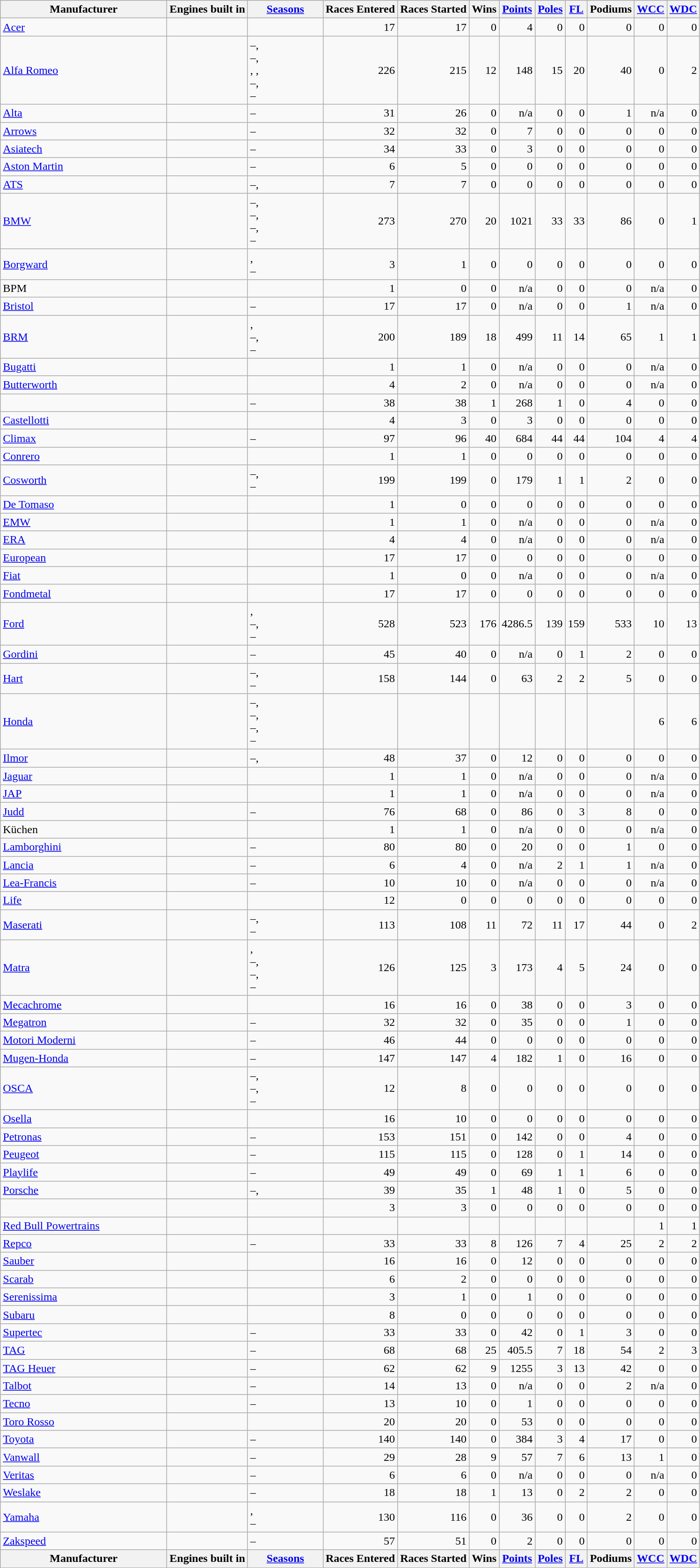<table class="wikitable sortable" style="text-align:right;">
<tr>
<th>Manufacturer</th>
<th>Engines built in</th>
<th><a href='#'>Seasons</a></th>
<th>Races Entered</th>
<th>Races Started</th>
<th>Wins</th>
<th><a href='#'>Points</a></th>
<th><a href='#'>Poles</a></th>
<th><a href='#'>FL</a></th>
<th>Podiums</th>
<th><a href='#'>WCC</a></th>
<th><a href='#'>WDC</a></th>
</tr>
<tr>
<td align="left" style="width:8em;"><a href='#'>Acer</a></td>
<td align="left"></td>
<td align="left"></td>
<td>17</td>
<td>17</td>
<td>0</td>
<td>4</td>
<td>0</td>
<td>0</td>
<td>0</td>
<td>0</td>
<td>0</td>
</tr>
<tr>
<td align="left"><a href='#'>Alfa Romeo</a></td>
<td align="left"></td>
<td align="left">–,<br>–,<br>, ,<br>–,<br>–</td>
<td>226</td>
<td>215</td>
<td>12</td>
<td>148</td>
<td>15</td>
<td>20</td>
<td>40</td>
<td>0</td>
<td>2</td>
</tr>
<tr>
<td align="left"><a href='#'>Alta</a></td>
<td align="left"></td>
<td align="left">–</td>
<td>31</td>
<td>26</td>
<td>0</td>
<td>n/a</td>
<td>0</td>
<td>0</td>
<td>1</td>
<td>n/a</td>
<td>0</td>
</tr>
<tr>
<td align="left"><a href='#'>Arrows</a></td>
<td align="left"></td>
<td align="left">–</td>
<td>32</td>
<td>32</td>
<td>0</td>
<td>7</td>
<td>0</td>
<td>0</td>
<td>0</td>
<td>0</td>
<td>0</td>
</tr>
<tr>
<td align="left"><a href='#'>Asiatech</a></td>
<td align="left"></td>
<td align="left">–</td>
<td>34</td>
<td>33</td>
<td>0</td>
<td>3</td>
<td>0</td>
<td>0</td>
<td>0</td>
<td>0</td>
<td>0</td>
</tr>
<tr>
<td align="left"><a href='#'>Aston Martin</a></td>
<td align="left"></td>
<td align="left">–</td>
<td>6</td>
<td>5</td>
<td>0</td>
<td>0</td>
<td>0</td>
<td>0</td>
<td>0</td>
<td>0</td>
<td>0</td>
</tr>
<tr>
<td align="left"><a href='#'>ATS</a></td>
<td align="left"></td>
<td align="left">–,<br></td>
<td>7</td>
<td>7</td>
<td>0</td>
<td>0</td>
<td>0</td>
<td>0</td>
<td>0</td>
<td>0</td>
<td>0</td>
</tr>
<tr>
<td align="left"><a href='#'>BMW</a></td>
<td align="left"></td>
<td align="left">–,<br>–,<br>–,<br>–</td>
<td>273</td>
<td>270</td>
<td>20</td>
<td>1021</td>
<td>33</td>
<td>33</td>
<td>86</td>
<td>0</td>
<td>1</td>
</tr>
<tr>
<td align="left"><a href='#'>Borgward</a></td>
<td align="left"></td>
<td align="left">,<br>–</td>
<td>3</td>
<td>1</td>
<td>0</td>
<td>0</td>
<td>0</td>
<td>0</td>
<td>0</td>
<td>0</td>
<td>0</td>
</tr>
<tr>
<td align="left">BPM</td>
<td align="left"></td>
<td align="left"></td>
<td>1</td>
<td>0</td>
<td>0</td>
<td>n/a</td>
<td>0</td>
<td>0</td>
<td>0</td>
<td>n/a</td>
<td>0</td>
</tr>
<tr>
<td align="left"><a href='#'>Bristol</a></td>
<td align="left"></td>
<td align="left">–</td>
<td>17</td>
<td>17</td>
<td>0</td>
<td>n/a</td>
<td>0</td>
<td>0</td>
<td>1</td>
<td>n/a</td>
<td>0</td>
</tr>
<tr>
<td align="left"><a href='#'>BRM</a></td>
<td align="left"></td>
<td align="left">,<br>–,<br>–</td>
<td>200</td>
<td>189</td>
<td>18</td>
<td>499</td>
<td>11</td>
<td>14</td>
<td>65</td>
<td>1</td>
<td>1</td>
</tr>
<tr>
<td align="left"><a href='#'>Bugatti</a></td>
<td align="left"></td>
<td align="left"></td>
<td>1</td>
<td>1</td>
<td>0</td>
<td>n/a</td>
<td>0</td>
<td>0</td>
<td>0</td>
<td>n/a</td>
<td>0</td>
</tr>
<tr>
<td align="left"><a href='#'>Butterworth</a></td>
<td align="left"></td>
<td align="left"></td>
<td>4</td>
<td>2</td>
<td>0</td>
<td>n/a</td>
<td>0</td>
<td>0</td>
<td>0</td>
<td>n/a</td>
<td>0</td>
</tr>
<tr>
<td align="left"></td>
<td align="left"></td>
<td align="left">–</td>
<td>38</td>
<td>38</td>
<td>1</td>
<td>268</td>
<td>1</td>
<td>0</td>
<td>4</td>
<td>0</td>
<td>0</td>
</tr>
<tr>
<td align="left"><a href='#'>Castellotti</a></td>
<td align="left"></td>
<td align="left"></td>
<td>4</td>
<td>3</td>
<td>0</td>
<td>3</td>
<td>0</td>
<td>0</td>
<td>0</td>
<td>0</td>
<td>0</td>
</tr>
<tr>
<td align="left"><a href='#'>Climax</a></td>
<td align="left"></td>
<td align="left">–</td>
<td>97</td>
<td>96</td>
<td>40</td>
<td>684</td>
<td>44</td>
<td>44</td>
<td>104</td>
<td>4</td>
<td>4</td>
</tr>
<tr>
<td align="left"><a href='#'>Conrero</a></td>
<td align="left"></td>
<td align="left"></td>
<td>1</td>
<td>1</td>
<td>0</td>
<td>0</td>
<td>0</td>
<td>0</td>
<td>0</td>
<td>0</td>
<td>0</td>
</tr>
<tr>
<td align="left"><a href='#'>Cosworth</a></td>
<td align="left"></td>
<td align="left">–,<br>–</td>
<td>199</td>
<td>199</td>
<td>0</td>
<td>179</td>
<td>1</td>
<td>1</td>
<td>2</td>
<td>0</td>
<td>0</td>
</tr>
<tr>
<td align="left"><a href='#'>De Tomaso</a></td>
<td align="left"></td>
<td align="left"></td>
<td>1</td>
<td>0</td>
<td>0</td>
<td>0</td>
<td>0</td>
<td>0</td>
<td>0</td>
<td>0</td>
<td>0</td>
</tr>
<tr>
<td align="left"><a href='#'>EMW</a></td>
<td align="left"></td>
<td align="left"></td>
<td>1</td>
<td>1</td>
<td>0</td>
<td>n/a</td>
<td>0</td>
<td>0</td>
<td>0</td>
<td>n/a</td>
<td>0</td>
</tr>
<tr>
<td align="left"><a href='#'>ERA</a></td>
<td align="left"></td>
<td align="left"></td>
<td>4</td>
<td>4</td>
<td>0</td>
<td>n/a</td>
<td>0</td>
<td>0</td>
<td>0</td>
<td>n/a</td>
<td>0</td>
</tr>
<tr>
<td align="left"><a href='#'>European</a></td>
<td align="left"></td>
<td align="left"></td>
<td>17</td>
<td>17</td>
<td>0</td>
<td>0</td>
<td>0</td>
<td>0</td>
<td>0</td>
<td>0</td>
<td>0</td>
</tr>
<tr>
<td align="left"><a href='#'>Fiat</a></td>
<td align="left"></td>
<td align="left"></td>
<td>1</td>
<td>0</td>
<td>0</td>
<td>n/a</td>
<td>0</td>
<td>0</td>
<td>0</td>
<td>n/a</td>
<td>0</td>
</tr>
<tr>
<td align="left"><a href='#'>Fondmetal</a></td>
<td align="left"></td>
<td align="left"></td>
<td>17</td>
<td>17</td>
<td>0</td>
<td>0</td>
<td>0</td>
<td>0</td>
<td>0</td>
<td>0</td>
<td>0</td>
</tr>
<tr>
<td align="left"><a href='#'>Ford</a></td>
<td align="left"><br></td>
<td align="left">,<br>–,<br>–</td>
<td>528</td>
<td>523</td>
<td>176</td>
<td>4286.5</td>
<td>139</td>
<td>159</td>
<td>533</td>
<td>10</td>
<td>13</td>
</tr>
<tr>
<td align="left"><a href='#'>Gordini</a></td>
<td align="left"></td>
<td align="left">–</td>
<td>45</td>
<td>40</td>
<td>0</td>
<td>n/a</td>
<td>0</td>
<td>1</td>
<td>2</td>
<td>0</td>
<td>0</td>
</tr>
<tr>
<td align="left"><a href='#'>Hart</a></td>
<td align="left"></td>
<td align="left">–,<br>–</td>
<td>158</td>
<td>144</td>
<td>0</td>
<td>63</td>
<td>2</td>
<td>2</td>
<td>5</td>
<td>0</td>
<td>0</td>
</tr>
<tr>
<td align="left"><a href='#'>Honda</a></td>
<td align="left"></td>
<td align="left">–,<br>–,<br>–,<br>–</td>
<td></td>
<td></td>
<td></td>
<td></td>
<td></td>
<td></td>
<td></td>
<td>6</td>
<td>6</td>
</tr>
<tr>
<td align="left"><a href='#'>Ilmor</a></td>
<td align="left"></td>
<td align="left">–,<br></td>
<td>48</td>
<td>37</td>
<td>0</td>
<td>12</td>
<td>0</td>
<td>0</td>
<td>0</td>
<td>0</td>
<td>0</td>
</tr>
<tr>
<td align="left"><a href='#'>Jaguar</a></td>
<td align="left"></td>
<td align="left"></td>
<td>1</td>
<td>1</td>
<td>0</td>
<td>n/a</td>
<td>0</td>
<td>0</td>
<td>0</td>
<td>n/a</td>
<td>0</td>
</tr>
<tr>
<td align="left"><a href='#'>JAP</a></td>
<td align="left"></td>
<td align="left"></td>
<td>1</td>
<td>1</td>
<td>0</td>
<td>n/a</td>
<td>0</td>
<td>0</td>
<td>0</td>
<td>n/a</td>
<td>0</td>
</tr>
<tr>
<td align="left"><a href='#'>Judd</a></td>
<td align="left"></td>
<td align="left">–</td>
<td>76</td>
<td>68</td>
<td>0</td>
<td>86</td>
<td>0</td>
<td>3</td>
<td>8</td>
<td>0</td>
<td>0</td>
</tr>
<tr>
<td align="left">Küchen</td>
<td align="left"></td>
<td align="left"></td>
<td>1</td>
<td>1</td>
<td>0</td>
<td>n/a</td>
<td>0</td>
<td>0</td>
<td>0</td>
<td>n/a</td>
<td>0</td>
</tr>
<tr>
<td align="left"><a href='#'>Lamborghini</a></td>
<td align="left"></td>
<td align="left">–</td>
<td>80</td>
<td>80</td>
<td>0</td>
<td>20</td>
<td>0</td>
<td>0</td>
<td>1</td>
<td>0</td>
<td>0</td>
</tr>
<tr>
<td align="left"><a href='#'>Lancia</a></td>
<td align="left"></td>
<td align="left">–</td>
<td>6</td>
<td>4</td>
<td>0</td>
<td>n/a</td>
<td>2</td>
<td>1</td>
<td>1</td>
<td>n/a</td>
<td>0</td>
</tr>
<tr>
<td align="left"><a href='#'>Lea-Francis</a></td>
<td align="left"></td>
<td align="left">–</td>
<td>10</td>
<td>10</td>
<td>0</td>
<td>n/a</td>
<td>0</td>
<td>0</td>
<td>0</td>
<td>n/a</td>
<td>0</td>
</tr>
<tr>
<td align="left"><a href='#'>Life</a></td>
<td align="left"></td>
<td align="left"></td>
<td>12</td>
<td>0</td>
<td>0</td>
<td>0</td>
<td>0</td>
<td>0</td>
<td>0</td>
<td>0</td>
<td>0</td>
</tr>
<tr>
<td align="left"><a href='#'>Maserati</a></td>
<td align="left"></td>
<td align="left">–,<br>–</td>
<td>113</td>
<td>108</td>
<td>11</td>
<td>72</td>
<td>11</td>
<td>17</td>
<td>44</td>
<td>0</td>
<td>2</td>
</tr>
<tr>
<td align="left"><a href='#'>Matra</a></td>
<td align="left"></td>
<td align="left">,<br>–,<br>–,<br>–</td>
<td>126</td>
<td>125</td>
<td>3</td>
<td>173</td>
<td>4</td>
<td>5</td>
<td>24</td>
<td>0</td>
<td>0</td>
</tr>
<tr>
<td align="left"><a href='#'>Mecachrome</a></td>
<td align="left"></td>
<td align="left"></td>
<td>16</td>
<td>16</td>
<td>0</td>
<td>38</td>
<td>0</td>
<td>0</td>
<td>3</td>
<td>0</td>
<td>0</td>
</tr>
<tr>
<td align="left"><a href='#'>Megatron</a></td>
<td align="left"></td>
<td align="left">–</td>
<td>32</td>
<td>32</td>
<td>0</td>
<td>35</td>
<td>0</td>
<td>0</td>
<td>1</td>
<td>0</td>
<td>0</td>
</tr>
<tr>
<td align="left"><a href='#'>Motori Moderni</a></td>
<td align="left"></td>
<td align="left">–</td>
<td>46</td>
<td>44</td>
<td>0</td>
<td>0</td>
<td>0</td>
<td>0</td>
<td>0</td>
<td>0</td>
<td>0</td>
</tr>
<tr>
<td align="left"><a href='#'>Mugen-Honda</a></td>
<td align="left"></td>
<td align="left">–</td>
<td>147</td>
<td>147</td>
<td>4</td>
<td>182</td>
<td>1</td>
<td>0</td>
<td>16</td>
<td>0</td>
<td>0</td>
</tr>
<tr>
<td align="left"><a href='#'>OSCA</a></td>
<td align="left"></td>
<td align="left">–,<br>–,<br>–</td>
<td>12</td>
<td>8</td>
<td>0</td>
<td>0</td>
<td>0</td>
<td>0</td>
<td>0</td>
<td>0</td>
<td>0</td>
</tr>
<tr>
<td align="left"><a href='#'>Osella</a></td>
<td align="left"></td>
<td align="left"></td>
<td>16</td>
<td>10</td>
<td>0</td>
<td>0</td>
<td>0</td>
<td>0</td>
<td>0</td>
<td>0</td>
<td>0</td>
</tr>
<tr>
<td align="left"><a href='#'>Petronas</a></td>
<td align="left"></td>
<td align="left">–</td>
<td>153</td>
<td>151</td>
<td>0</td>
<td>142</td>
<td>0</td>
<td>0</td>
<td>4</td>
<td>0</td>
<td>0</td>
</tr>
<tr>
<td align="left"><a href='#'>Peugeot</a></td>
<td align="left"></td>
<td align="left">–</td>
<td>115</td>
<td>115</td>
<td>0</td>
<td>128</td>
<td>0</td>
<td>1</td>
<td>14</td>
<td>0</td>
<td>0</td>
</tr>
<tr>
<td align="left"><a href='#'>Playlife</a></td>
<td align="left"></td>
<td align="left">–</td>
<td>49</td>
<td>49</td>
<td>0</td>
<td>69</td>
<td>1</td>
<td>1</td>
<td>6</td>
<td>0</td>
<td>0</td>
</tr>
<tr>
<td align="left"><a href='#'>Porsche</a></td>
<td align="left"></td>
<td align="left">–,<br></td>
<td>39</td>
<td>35</td>
<td>1</td>
<td>48</td>
<td>1</td>
<td>0</td>
<td>5</td>
<td>0</td>
<td>0</td>
</tr>
<tr>
<td align="left"></td>
<td align="left"></td>
<td align="left"></td>
<td>3</td>
<td>3</td>
<td>0</td>
<td>0</td>
<td>0</td>
<td>0</td>
<td>0</td>
<td>0</td>
<td>0</td>
</tr>
<tr>
<td align="left"><a href='#'>Red Bull Powertrains</a></td>
<td align="left"></td>
<td align="left"></td>
<td></td>
<td></td>
<td></td>
<td></td>
<td></td>
<td></td>
<td></td>
<td>1</td>
<td>1</td>
</tr>
<tr>
<td align="left"><a href='#'>Repco</a></td>
<td align="left"></td>
<td align="left">–</td>
<td>33</td>
<td>33</td>
<td>8</td>
<td>126</td>
<td>7</td>
<td>4</td>
<td>25</td>
<td>2</td>
<td>2</td>
</tr>
<tr>
<td align="left"><a href='#'>Sauber</a></td>
<td align="left"></td>
<td align="left"></td>
<td>16</td>
<td>16</td>
<td>0</td>
<td>12</td>
<td>0</td>
<td>0</td>
<td>0</td>
<td>0</td>
<td>0</td>
</tr>
<tr>
<td align="left"><a href='#'>Scarab</a></td>
<td align="left"></td>
<td align="left"></td>
<td>6</td>
<td>2</td>
<td>0</td>
<td>0</td>
<td>0</td>
<td>0</td>
<td>0</td>
<td>0</td>
<td>0</td>
</tr>
<tr>
<td align="left"><a href='#'>Serenissima</a></td>
<td align="left"></td>
<td align="left"></td>
<td>3</td>
<td>1</td>
<td>0</td>
<td>1</td>
<td>0</td>
<td>0</td>
<td>0</td>
<td>0</td>
<td>0</td>
</tr>
<tr>
<td align="left"><a href='#'>Subaru</a></td>
<td align="left"></td>
<td align="left"></td>
<td>8</td>
<td>0</td>
<td>0</td>
<td>0</td>
<td>0</td>
<td>0</td>
<td>0</td>
<td>0</td>
<td>0</td>
</tr>
<tr>
<td align="left"><a href='#'>Supertec</a></td>
<td align="left"></td>
<td align="left">–</td>
<td>33</td>
<td>33</td>
<td>0</td>
<td>42</td>
<td>0</td>
<td>1</td>
<td>3</td>
<td>0</td>
<td>0</td>
</tr>
<tr>
<td align="left"><a href='#'>TAG</a></td>
<td align="left"></td>
<td align="left">–</td>
<td>68</td>
<td>68</td>
<td>25</td>
<td>405.5</td>
<td>7</td>
<td>18</td>
<td>54</td>
<td>2</td>
<td>3</td>
</tr>
<tr>
<td align="left"><a href='#'>TAG Heuer</a></td>
<td align="left"></td>
<td align="left">–</td>
<td>62</td>
<td>62</td>
<td>9</td>
<td>1255</td>
<td>3</td>
<td>13</td>
<td>42</td>
<td>0</td>
<td>0</td>
</tr>
<tr>
<td align="left"><a href='#'>Talbot</a></td>
<td align="left"></td>
<td align="left">–</td>
<td>14</td>
<td>13</td>
<td>0</td>
<td>n/a</td>
<td>0</td>
<td>0</td>
<td>2</td>
<td>n/a</td>
<td>0</td>
</tr>
<tr>
<td align="left"><a href='#'>Tecno</a></td>
<td align="left"></td>
<td align="left">–</td>
<td>13</td>
<td>10</td>
<td>0</td>
<td>1</td>
<td>0</td>
<td>0</td>
<td>0</td>
<td>0</td>
<td>0</td>
</tr>
<tr>
<td align="left"><a href='#'>Toro Rosso</a></td>
<td align="left"></td>
<td align="left"></td>
<td>20</td>
<td>20</td>
<td>0</td>
<td>53</td>
<td>0</td>
<td>0</td>
<td>0</td>
<td>0</td>
<td>0</td>
</tr>
<tr>
<td align="left"><a href='#'>Toyota</a></td>
<td align="left"></td>
<td align="left">–</td>
<td>140</td>
<td>140</td>
<td>0</td>
<td>384</td>
<td>3</td>
<td>4</td>
<td>17</td>
<td>0</td>
<td>0</td>
</tr>
<tr>
<td align="left"><a href='#'>Vanwall</a></td>
<td align="left"></td>
<td align="left">–</td>
<td>29</td>
<td>28</td>
<td>9</td>
<td>57</td>
<td>7</td>
<td>6</td>
<td>13</td>
<td>1</td>
<td>0</td>
</tr>
<tr>
<td align="left"><a href='#'>Veritas</a></td>
<td align="left"></td>
<td align="left">–</td>
<td>6</td>
<td>6</td>
<td>0</td>
<td>n/a</td>
<td>0</td>
<td>0</td>
<td>0</td>
<td>n/a</td>
<td>0</td>
</tr>
<tr>
<td align="left"><a href='#'>Weslake</a></td>
<td align="left"></td>
<td align="left">–</td>
<td>18</td>
<td>18</td>
<td>1</td>
<td>13</td>
<td>0</td>
<td>2</td>
<td>2</td>
<td>0</td>
<td>0</td>
</tr>
<tr>
<td align="left"><a href='#'>Yamaha</a></td>
<td align="left"></td>
<td align="left">,<br>–</td>
<td>130</td>
<td>116</td>
<td>0</td>
<td>36</td>
<td>0</td>
<td>0</td>
<td>2</td>
<td>0</td>
<td>0</td>
</tr>
<tr>
<td align="left"><a href='#'>Zakspeed</a></td>
<td align="left"></td>
<td align="left">–</td>
<td>57</td>
<td>51</td>
<td>0</td>
<td>2</td>
<td>0</td>
<td>0</td>
<td>0</td>
<td>0</td>
<td>0</td>
</tr>
<tr>
<th width="230px">Manufacturer</th>
<th>Engines built in</th>
<th width="100px"><a href='#'>Seasons</a></th>
<th>Races Entered</th>
<th>Races Started</th>
<th>Wins</th>
<th><a href='#'>Points</a></th>
<th><a href='#'>Poles</a></th>
<th><a href='#'>FL</a></th>
<th>Podiums</th>
<th><a href='#'>WCC</a></th>
<th><a href='#'>WDC</a></th>
</tr>
</table>
